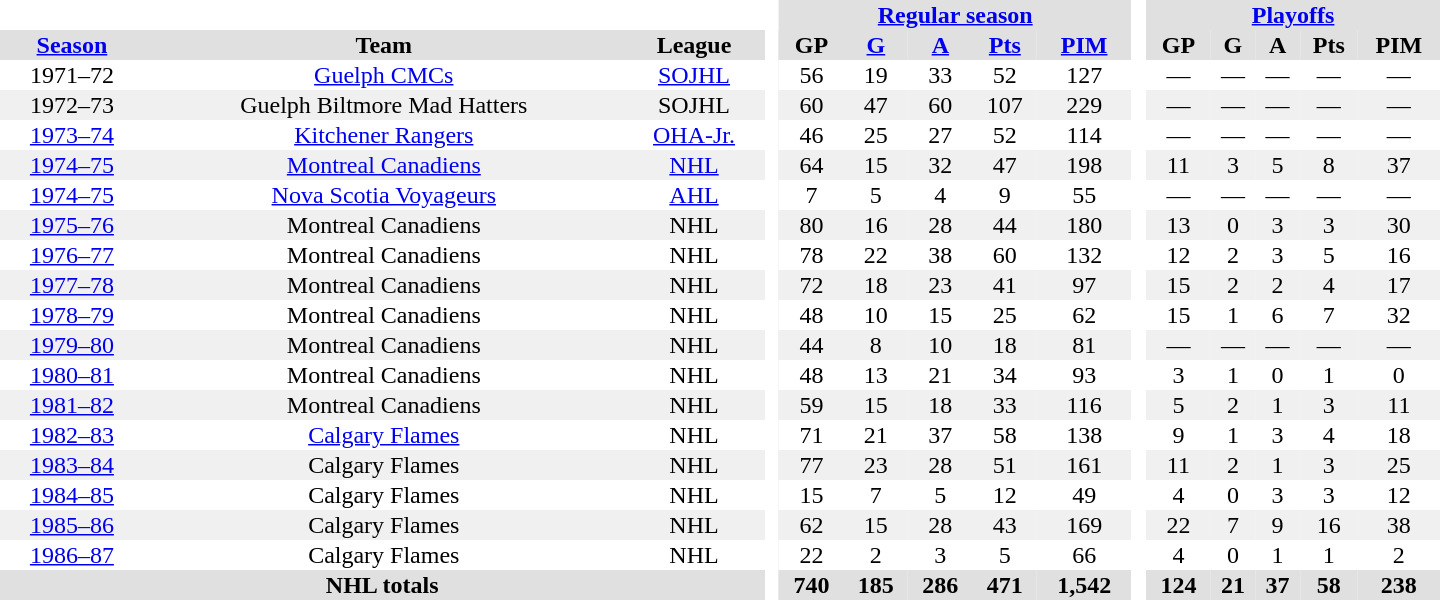<table border="0" cellpadding="1" cellspacing="0" style="text-align:center; width:60em">
<tr bgcolor="#e0e0e0">
<th colspan="3" bgcolor="#ffffff"> </th>
<th rowspan="99" bgcolor="#ffffff"> </th>
<th colspan="5"><a href='#'>Regular season</a></th>
<th rowspan="99" bgcolor="#ffffff"> </th>
<th colspan="5"><a href='#'>Playoffs</a></th>
</tr>
<tr bgcolor="#e0e0e0">
<th><a href='#'>Season</a></th>
<th>Team</th>
<th>League</th>
<th>GP</th>
<th><a href='#'>G</a></th>
<th><a href='#'>A</a></th>
<th><a href='#'>Pts</a></th>
<th><a href='#'>PIM</a></th>
<th>GP</th>
<th>G</th>
<th>A</th>
<th>Pts</th>
<th>PIM</th>
</tr>
<tr>
<td>1971–72</td>
<td><a href='#'>Guelph CMCs</a></td>
<td><a href='#'>SOJHL</a></td>
<td>56</td>
<td>19</td>
<td>33</td>
<td>52</td>
<td>127</td>
<td>—</td>
<td>—</td>
<td>—</td>
<td>—</td>
<td>—</td>
</tr>
<tr bgcolor="#f0f0f0">
<td>1972–73</td>
<td>Guelph Biltmore Mad Hatters</td>
<td>SOJHL</td>
<td>60</td>
<td>47</td>
<td>60</td>
<td>107</td>
<td>229</td>
<td>—</td>
<td>—</td>
<td>—</td>
<td>—</td>
<td>—</td>
</tr>
<tr>
<td><a href='#'>1973–74</a></td>
<td><a href='#'>Kitchener Rangers</a></td>
<td><a href='#'>OHA-Jr.</a></td>
<td>46</td>
<td>25</td>
<td>27</td>
<td>52</td>
<td>114</td>
<td>—</td>
<td>—</td>
<td>—</td>
<td>—</td>
<td>—</td>
</tr>
<tr bgcolor="#f0f0f0">
<td><a href='#'>1974–75</a></td>
<td><a href='#'>Montreal Canadiens</a></td>
<td><a href='#'>NHL</a></td>
<td>64</td>
<td>15</td>
<td>32</td>
<td>47</td>
<td>198</td>
<td>11</td>
<td>3</td>
<td>5</td>
<td>8</td>
<td>37</td>
</tr>
<tr>
<td><a href='#'>1974–75</a></td>
<td><a href='#'>Nova Scotia Voyageurs</a></td>
<td><a href='#'>AHL</a></td>
<td>7</td>
<td>5</td>
<td>4</td>
<td>9</td>
<td>55</td>
<td>—</td>
<td>—</td>
<td>—</td>
<td>—</td>
<td>—</td>
</tr>
<tr bgcolor="#f0f0f0">
<td><a href='#'>1975–76</a></td>
<td>Montreal Canadiens</td>
<td>NHL</td>
<td>80</td>
<td>16</td>
<td>28</td>
<td>44</td>
<td>180</td>
<td>13</td>
<td>0</td>
<td>3</td>
<td>3</td>
<td>30</td>
</tr>
<tr>
<td><a href='#'>1976–77</a></td>
<td>Montreal Canadiens</td>
<td>NHL</td>
<td>78</td>
<td>22</td>
<td>38</td>
<td>60</td>
<td>132</td>
<td>12</td>
<td>2</td>
<td>3</td>
<td>5</td>
<td>16</td>
</tr>
<tr bgcolor="#f0f0f0">
<td><a href='#'>1977–78</a></td>
<td>Montreal Canadiens</td>
<td>NHL</td>
<td>72</td>
<td>18</td>
<td>23</td>
<td>41</td>
<td>97</td>
<td>15</td>
<td>2</td>
<td>2</td>
<td>4</td>
<td>17</td>
</tr>
<tr>
<td><a href='#'>1978–79</a></td>
<td>Montreal Canadiens</td>
<td>NHL</td>
<td>48</td>
<td>10</td>
<td>15</td>
<td>25</td>
<td>62</td>
<td>15</td>
<td>1</td>
<td>6</td>
<td>7</td>
<td>32</td>
</tr>
<tr bgcolor="#f0f0f0">
<td><a href='#'>1979–80</a></td>
<td>Montreal Canadiens</td>
<td>NHL</td>
<td>44</td>
<td>8</td>
<td>10</td>
<td>18</td>
<td>81</td>
<td>—</td>
<td>—</td>
<td>—</td>
<td>—</td>
<td>—</td>
</tr>
<tr>
<td><a href='#'>1980–81</a></td>
<td>Montreal Canadiens</td>
<td>NHL</td>
<td>48</td>
<td>13</td>
<td>21</td>
<td>34</td>
<td>93</td>
<td>3</td>
<td>1</td>
<td>0</td>
<td>1</td>
<td>0</td>
</tr>
<tr bgcolor="#f0f0f0">
<td><a href='#'>1981–82</a></td>
<td>Montreal Canadiens</td>
<td>NHL</td>
<td>59</td>
<td>15</td>
<td>18</td>
<td>33</td>
<td>116</td>
<td>5</td>
<td>2</td>
<td>1</td>
<td>3</td>
<td>11</td>
</tr>
<tr>
<td><a href='#'>1982–83</a></td>
<td><a href='#'>Calgary Flames</a></td>
<td>NHL</td>
<td>71</td>
<td>21</td>
<td>37</td>
<td>58</td>
<td>138</td>
<td>9</td>
<td>1</td>
<td>3</td>
<td>4</td>
<td>18</td>
</tr>
<tr bgcolor="#f0f0f0">
<td><a href='#'>1983–84</a></td>
<td>Calgary Flames</td>
<td>NHL</td>
<td>77</td>
<td>23</td>
<td>28</td>
<td>51</td>
<td>161</td>
<td>11</td>
<td>2</td>
<td>1</td>
<td>3</td>
<td>25</td>
</tr>
<tr>
<td><a href='#'>1984–85</a></td>
<td>Calgary Flames</td>
<td>NHL</td>
<td>15</td>
<td>7</td>
<td>5</td>
<td>12</td>
<td>49</td>
<td>4</td>
<td>0</td>
<td>3</td>
<td>3</td>
<td>12</td>
</tr>
<tr bgcolor="#f0f0f0">
<td><a href='#'>1985–86</a></td>
<td>Calgary Flames</td>
<td>NHL</td>
<td>62</td>
<td>15</td>
<td>28</td>
<td>43</td>
<td>169</td>
<td>22</td>
<td>7</td>
<td>9</td>
<td>16</td>
<td>38</td>
</tr>
<tr>
<td><a href='#'>1986–87</a></td>
<td>Calgary Flames</td>
<td>NHL</td>
<td>22</td>
<td>2</td>
<td>3</td>
<td>5</td>
<td>66</td>
<td>4</td>
<td>0</td>
<td>1</td>
<td>1</td>
<td>2</td>
</tr>
<tr bgcolor="#e0e0e0">
<th colspan="3">NHL totals</th>
<th>740</th>
<th>185</th>
<th>286</th>
<th>471</th>
<th>1,542</th>
<th>124</th>
<th>21</th>
<th>37</th>
<th>58</th>
<th>238</th>
</tr>
</table>
